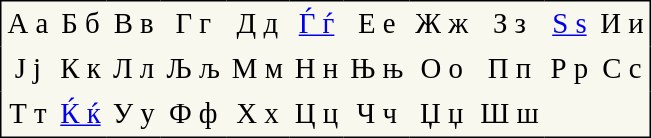<table cellpadding=4 style="font-size:larger; text-align:center; border-color:black; border-width:1px; border-style:solid; border-collapse:collapse; background-color:#F8F8EF;" summary="Twenty-nine letters of the Macedonian alphabet, capital and small">
<tr>
<td>А а</td>
<td>Б б</td>
<td>В в</td>
<td>Г г</td>
<td>Д д</td>
<td><a href='#'>Ѓ ѓ</a></td>
<td>Е е</td>
<td>Ж ж</td>
<td>З з</td>
<td><a href='#'>Ѕ ѕ</a></td>
<td>И и</td>
</tr>
<tr>
<td>Ј ј</td>
<td>К к</td>
<td>Л л</td>
<td>Љ љ</td>
<td>М м</td>
<td>Н н</td>
<td>Њ њ</td>
<td>О о</td>
<td>П п</td>
<td>Р р</td>
<td>С с</td>
</tr>
<tr>
<td>Т т</td>
<td><a href='#'>Ќ ќ</a></td>
<td>У у</td>
<td>Ф ф</td>
<td>Х х</td>
<td>Ц ц</td>
<td>Ч ч</td>
<td>Џ џ</td>
<td>Ш ш</td>
</tr>
</table>
